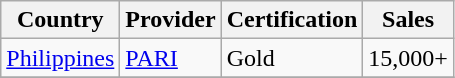<table class="wikitable">
<tr>
<th>Country</th>
<th>Provider</th>
<th>Certification</th>
<th>Sales</th>
</tr>
<tr>
<td><a href='#'>Philippines</a></td>
<td><a href='#'>PARI</a></td>
<td>Gold</td>
<td>15,000+</td>
</tr>
<tr>
</tr>
</table>
